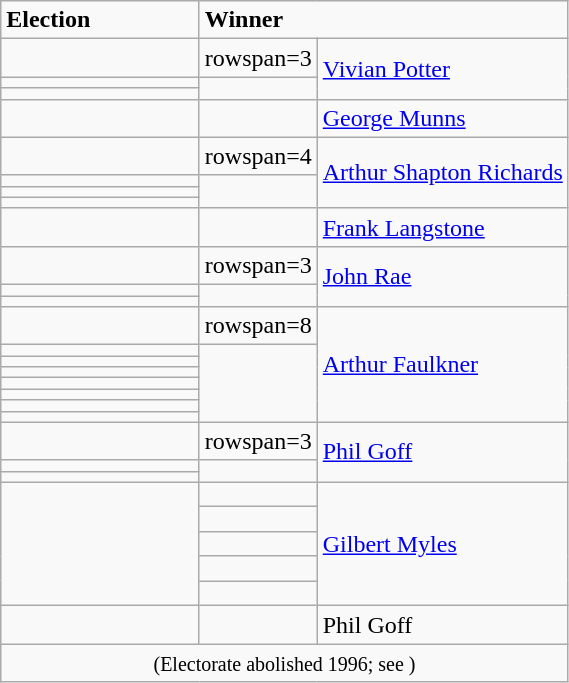<table class="wikitable">
<tr>
<td width=125><strong>Election</strong></td>
<td width=175 colspan=2><strong>Winner</strong></td>
</tr>
<tr>
<td></td>
<td>rowspan=3 </td>
<td rowspan=3><a href='#'>Vivian Potter</a></td>
</tr>
<tr>
<td></td>
</tr>
<tr>
<td></td>
</tr>
<tr>
<td></td>
<td></td>
<td><a href='#'>George Munns</a></td>
</tr>
<tr>
<td></td>
<td>rowspan=4 </td>
<td rowspan=4><a href='#'>Arthur Shapton Richards</a></td>
</tr>
<tr>
<td></td>
</tr>
<tr>
<td></td>
</tr>
<tr>
<td></td>
</tr>
<tr>
<td></td>
<td></td>
<td><a href='#'>Frank Langstone</a></td>
</tr>
<tr>
<td></td>
<td>rowspan=3 </td>
<td rowspan=3><a href='#'>John Rae</a></td>
</tr>
<tr>
<td></td>
</tr>
<tr>
<td></td>
</tr>
<tr>
<td></td>
<td>rowspan=8 </td>
<td rowspan=8><a href='#'>Arthur Faulkner</a></td>
</tr>
<tr>
<td></td>
</tr>
<tr>
<td></td>
</tr>
<tr>
<td></td>
</tr>
<tr>
<td></td>
</tr>
<tr>
<td></td>
</tr>
<tr>
<td></td>
</tr>
<tr>
<td></td>
</tr>
<tr>
<td></td>
<td>rowspan=3 </td>
<td rowspan=3><a href='#'>Phil Goff</a></td>
</tr>
<tr>
<td></td>
</tr>
<tr>
<td></td>
</tr>
<tr>
<td rowspan=5 height=75></td>
<td></td>
<td rowspan=5><a href='#'>Gilbert Myles</a></td>
</tr>
<tr>
<td></td>
</tr>
<tr>
<td></td>
</tr>
<tr>
<td></td>
</tr>
<tr>
<td></td>
</tr>
<tr>
<td></td>
<td></td>
<td>Phil Goff</td>
</tr>
<tr>
<td colspan=3 align=center><small>(Electorate abolished 1996; see )</small></td>
</tr>
</table>
